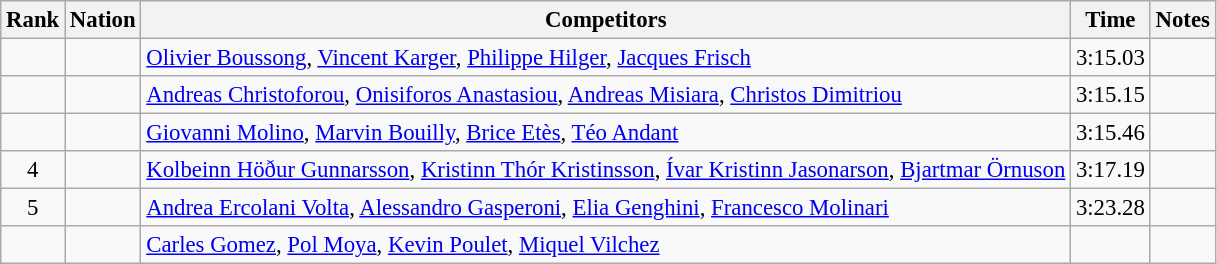<table class="wikitable sortable" style="text-align:center; font-size:95%">
<tr>
<th>Rank</th>
<th>Nation</th>
<th>Competitors</th>
<th>Time</th>
<th>Notes</th>
</tr>
<tr>
<td></td>
<td align=left></td>
<td align=left><a href='#'>Olivier Boussong</a>, <a href='#'>Vincent Karger</a>, <a href='#'>Philippe Hilger</a>, <a href='#'>Jacques Frisch</a></td>
<td>3:15.03</td>
<td></td>
</tr>
<tr>
<td></td>
<td align=left></td>
<td align=left><a href='#'>Andreas Christoforou</a>, <a href='#'>Onisiforos Anastasiou</a>, <a href='#'>Andreas Misiara</a>, <a href='#'>Christos Dimitriou</a></td>
<td>3:15.15</td>
<td></td>
</tr>
<tr>
<td></td>
<td align=left></td>
<td align=left><a href='#'>Giovanni Molino</a>, <a href='#'>Marvin Bouilly</a>, <a href='#'>Brice Etès</a>, <a href='#'>Téo Andant</a></td>
<td>3:15.46</td>
<td></td>
</tr>
<tr>
<td>4</td>
<td align=left></td>
<td align=left><a href='#'>Kolbeinn Höður Gunnarsson</a>, <a href='#'>Kristinn Thór Kristinsson</a>, <a href='#'>Ívar Kristinn Jasonarson</a>, <a href='#'>Bjartmar Örnuson</a></td>
<td>3:17.19</td>
<td></td>
</tr>
<tr>
<td>5</td>
<td align=left></td>
<td align=left><a href='#'>Andrea Ercolani Volta</a>, <a href='#'>Alessandro Gasperoni</a>, <a href='#'>Elia Genghini</a>, <a href='#'>Francesco Molinari</a></td>
<td>3:23.28</td>
<td></td>
</tr>
<tr>
<td></td>
<td align=left></td>
<td align=left><a href='#'>Carles Gomez</a>, <a href='#'>Pol Moya</a>, <a href='#'>Kevin Poulet</a>, <a href='#'>Miquel Vilchez</a></td>
<td></td>
<td></td>
</tr>
</table>
